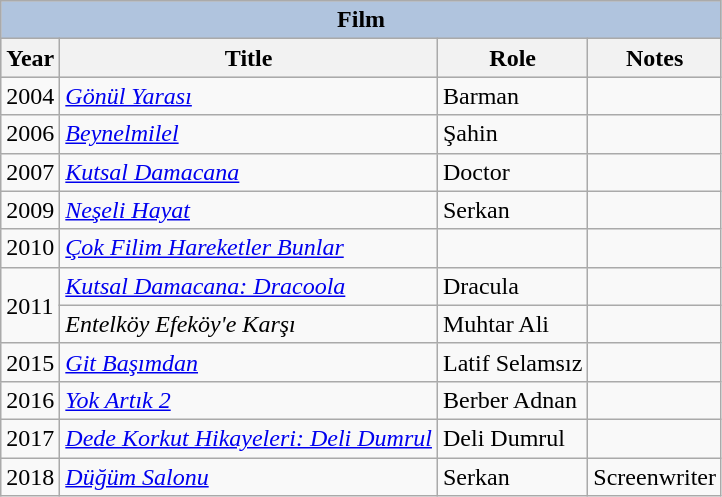<table class="wikitable plainrowheaders sortable" style="margin-right: 0;">
<tr bgcolor="#CCCCCC" align="center">
<th colspan="4" style="background: LightSteelBlue;">Film</th>
</tr>
<tr bgcolor="#CCCCCC" align="center">
<th>Year</th>
<th>Title</th>
<th>Role</th>
<th>Notes</th>
</tr>
<tr>
<td>2004</td>
<td><em><a href='#'>Gönül Yarası</a></em></td>
<td>Barman</td>
<td></td>
</tr>
<tr>
<td>2006</td>
<td><em><a href='#'>Beynelmilel</a></em></td>
<td>Şahin</td>
<td></td>
</tr>
<tr>
<td>2007</td>
<td><em><a href='#'>Kutsal Damacana</a></em></td>
<td>Doctor</td>
<td></td>
</tr>
<tr>
<td>2009</td>
<td><em><a href='#'>Neşeli Hayat</a></em></td>
<td>Serkan</td>
<td></td>
</tr>
<tr>
<td>2010</td>
<td><em><a href='#'>Çok Filim Hareketler Bunlar</a></em></td>
<td></td>
<td></td>
</tr>
<tr>
<td rowspan="2">2011</td>
<td><em><a href='#'>Kutsal Damacana: Dracoola</a></em></td>
<td>Dracula</td>
<td></td>
</tr>
<tr>
<td><em>Entelköy Efeköy'e Karşı</em></td>
<td>Muhtar Ali</td>
<td></td>
</tr>
<tr>
<td>2015</td>
<td><em><a href='#'>Git Başımdan</a></em></td>
<td>Latif Selamsız</td>
<td></td>
</tr>
<tr>
<td>2016</td>
<td><em><a href='#'>Yok Artık 2</a></em></td>
<td>Berber Adnan</td>
<td></td>
</tr>
<tr>
<td>2017</td>
<td><em><a href='#'>Dede Korkut Hikayeleri: Deli Dumrul</a></em></td>
<td>Deli Dumrul</td>
<td></td>
</tr>
<tr>
<td>2018</td>
<td><em><a href='#'>Düğüm Salonu</a></em></td>
<td>Serkan</td>
<td>Screenwriter</td>
</tr>
</table>
